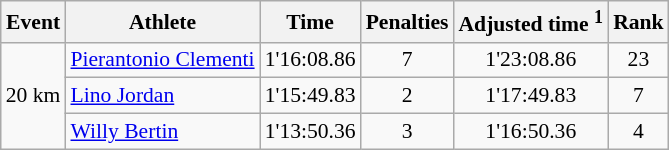<table class="wikitable" style="font-size:90%">
<tr>
<th>Event</th>
<th>Athlete</th>
<th>Time</th>
<th>Penalties</th>
<th>Adjusted time <sup>1</sup></th>
<th>Rank</th>
</tr>
<tr>
<td rowspan="3">20 km</td>
<td><a href='#'>Pierantonio Clementi</a></td>
<td align="center">1'16:08.86</td>
<td align="center">7</td>
<td align="center">1'23:08.86</td>
<td align="center">23</td>
</tr>
<tr>
<td><a href='#'>Lino Jordan</a></td>
<td align="center">1'15:49.83</td>
<td align="center">2</td>
<td align="center">1'17:49.83</td>
<td align="center">7</td>
</tr>
<tr>
<td><a href='#'>Willy Bertin</a></td>
<td align="center">1'13:50.36</td>
<td align="center">3</td>
<td align="center">1'16:50.36</td>
<td align="center">4</td>
</tr>
</table>
